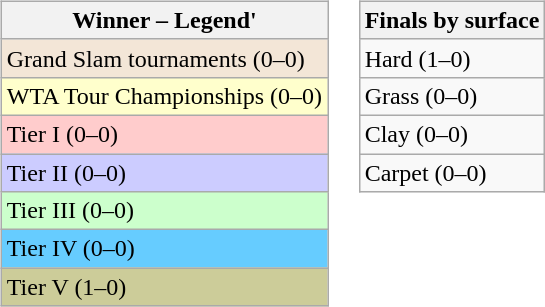<table>
<tr valign=top>
<td><br><table class="wikitable sortable">
<tr>
<th>Winner – Legend'</th>
</tr>
<tr>
<td style="background:#f3e6d7;">Grand Slam tournaments (0–0)</td>
</tr>
<tr>
<td style="background:#ffffcc;">WTA Tour Championships (0–0)</td>
</tr>
<tr>
<td style="background:#ffcccc;">Tier I (0–0)</td>
</tr>
<tr>
<td style="background:#ccccff;">Tier II (0–0)</td>
</tr>
<tr>
<td style="background:#ccffcc;">Tier III (0–0)</td>
</tr>
<tr>
<td style="background:#66ccff;">Tier IV (0–0)</td>
</tr>
<tr>
<td style="background:#cccc99;">Tier V (1–0)</td>
</tr>
</table>
</td>
<td><br><table class="wikitable sortable">
<tr>
<th>Finals by surface</th>
</tr>
<tr>
<td>Hard (1–0)</td>
</tr>
<tr>
<td>Grass (0–0)</td>
</tr>
<tr>
<td>Clay (0–0)</td>
</tr>
<tr>
<td>Carpet (0–0)</td>
</tr>
</table>
</td>
</tr>
</table>
